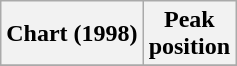<table class="wikitable sortable plainrowheaders" style="text-align:center">
<tr>
<th scope="col">Chart (1998)</th>
<th scope="col">Peak<br> position</th>
</tr>
<tr>
</tr>
</table>
